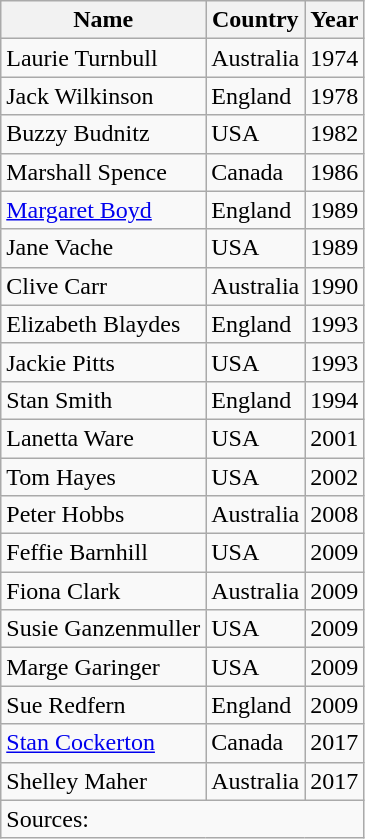<table class="wikitable sortable">
<tr>
<th>Name</th>
<th>Country</th>
<th>Year</th>
</tr>
<tr>
<td>Laurie Turnbull</td>
<td>Australia</td>
<td>1974</td>
</tr>
<tr>
<td>Jack Wilkinson</td>
<td>England</td>
<td>1978</td>
</tr>
<tr>
<td>Buzzy Budnitz</td>
<td>USA</td>
<td>1982</td>
</tr>
<tr>
<td>Marshall Spence</td>
<td>Canada</td>
<td>1986</td>
</tr>
<tr>
<td><a href='#'>Margaret Boyd</a></td>
<td>England</td>
<td>1989</td>
</tr>
<tr>
<td>Jane Vache</td>
<td>USA</td>
<td>1989</td>
</tr>
<tr>
<td>Clive Carr</td>
<td>Australia</td>
<td>1990</td>
</tr>
<tr>
<td>Elizabeth Blaydes</td>
<td>England</td>
<td>1993</td>
</tr>
<tr>
<td>Jackie Pitts</td>
<td>USA</td>
<td>1993</td>
</tr>
<tr>
<td>Stan Smith</td>
<td>England</td>
<td>1994</td>
</tr>
<tr>
<td>Lanetta Ware</td>
<td>USA</td>
<td>2001</td>
</tr>
<tr>
<td>Tom Hayes</td>
<td>USA</td>
<td>2002</td>
</tr>
<tr>
<td>Peter Hobbs</td>
<td>Australia</td>
<td>2008</td>
</tr>
<tr>
<td>Feffie Barnhill</td>
<td>USA</td>
<td>2009</td>
</tr>
<tr>
<td>Fiona Clark</td>
<td>Australia</td>
<td>2009</td>
</tr>
<tr>
<td>Susie Ganzenmuller</td>
<td>USA</td>
<td>2009</td>
</tr>
<tr>
<td>Marge Garinger</td>
<td>USA</td>
<td>2009</td>
</tr>
<tr>
<td>Sue Redfern</td>
<td>England</td>
<td>2009</td>
</tr>
<tr>
<td><a href='#'>Stan Cockerton</a></td>
<td>Canada</td>
<td>2017</td>
</tr>
<tr>
<td>Shelley Maher</td>
<td>Australia</td>
<td>2017</td>
</tr>
<tr class="sortbottom">
<td colspan=3>Sources:</td>
</tr>
</table>
